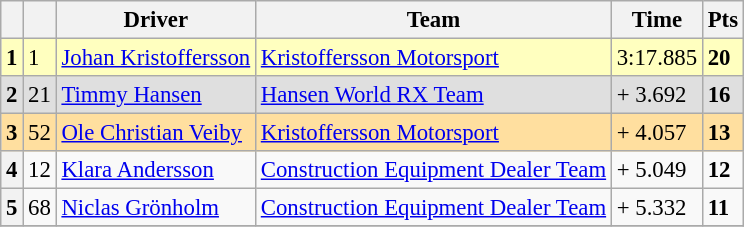<table class="wikitable" style="font-size:95%">
<tr>
<th></th>
<th></th>
<th>Driver</th>
<th>Team</th>
<th>Time</th>
<th>Pts</th>
</tr>
<tr>
<th style="background:#ffffbf;">1</th>
<td style="background:#ffffbf;">1</td>
<td style="background:#ffffbf;"> <a href='#'>Johan Kristoffersson</a></td>
<td style="background:#ffffbf;"><a href='#'>Kristoffersson Motorsport</a></td>
<td style="background:#ffffbf;">3:17.885</td>
<td style="background:#ffffbf;"><strong>20</strong></td>
</tr>
<tr>
<th style="background:#dfdfdf;">2</th>
<td style="background:#dfdfdf;">21</td>
<td style="background:#dfdfdf;"> <a href='#'>Timmy Hansen</a></td>
<td style="background:#dfdfdf;"><a href='#'>Hansen World RX Team</a></td>
<td style="background:#dfdfdf;">+ 3.692</td>
<td style="background:#dfdfdf;"><strong>16</strong></td>
</tr>
<tr>
<th style="background:#ffdf9f;">3</th>
<td style="background:#ffdf9f;">52</td>
<td style="background:#ffdf9f;"> <a href='#'>Ole Christian Veiby</a></td>
<td style="background:#ffdf9f;"><a href='#'>Kristoffersson Motorsport</a></td>
<td style="background:#ffdf9f;">+ 4.057</td>
<td style="background:#ffdf9f;"><strong>13</strong></td>
</tr>
<tr>
<th>4</th>
<td>12</td>
<td> <a href='#'>Klara Andersson</a></td>
<td><a href='#'>Construction Equipment Dealer Team</a></td>
<td>+ 5.049</td>
<td><strong>12</strong></td>
</tr>
<tr>
<th>5</th>
<td>68</td>
<td> <a href='#'>Niclas Grönholm</a></td>
<td><a href='#'>Construction Equipment Dealer Team</a></td>
<td>+ 5.332</td>
<td><strong>11</strong></td>
</tr>
<tr>
</tr>
</table>
